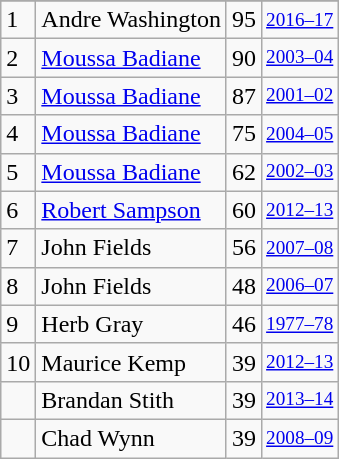<table class="wikitable">
<tr>
</tr>
<tr>
<td>1</td>
<td>Andre Washington</td>
<td>95</td>
<td style="font-size:80%;"><a href='#'>2016–17</a></td>
</tr>
<tr>
<td>2</td>
<td><a href='#'>Moussa Badiane</a></td>
<td>90</td>
<td style="font-size:80%;"><a href='#'>2003–04</a></td>
</tr>
<tr>
<td>3</td>
<td><a href='#'>Moussa Badiane</a></td>
<td>87</td>
<td style="font-size:80%;"><a href='#'>2001–02</a></td>
</tr>
<tr>
<td>4</td>
<td><a href='#'>Moussa Badiane</a></td>
<td>75</td>
<td style="font-size:80%;"><a href='#'>2004–05</a></td>
</tr>
<tr>
<td>5</td>
<td><a href='#'>Moussa Badiane</a></td>
<td>62</td>
<td style="font-size:80%;"><a href='#'>2002–03</a></td>
</tr>
<tr>
<td>6</td>
<td><a href='#'>Robert Sampson</a></td>
<td>60</td>
<td style="font-size:80%;"><a href='#'>2012–13</a></td>
</tr>
<tr>
<td>7</td>
<td>John Fields</td>
<td>56</td>
<td style="font-size:80%;"><a href='#'>2007–08</a></td>
</tr>
<tr>
<td>8</td>
<td>John Fields</td>
<td>48</td>
<td style="font-size:80%;"><a href='#'>2006–07</a></td>
</tr>
<tr>
<td>9</td>
<td>Herb Gray</td>
<td>46</td>
<td style="font-size:80%;"><a href='#'>1977–78</a></td>
</tr>
<tr>
<td>10</td>
<td>Maurice Kemp</td>
<td>39</td>
<td style="font-size:80%;"><a href='#'>2012–13</a></td>
</tr>
<tr>
<td></td>
<td>Brandan Stith</td>
<td>39</td>
<td style="font-size:80%;"><a href='#'>2013–14</a></td>
</tr>
<tr>
<td></td>
<td>Chad Wynn</td>
<td>39</td>
<td style="font-size:80%;"><a href='#'>2008–09</a></td>
</tr>
</table>
